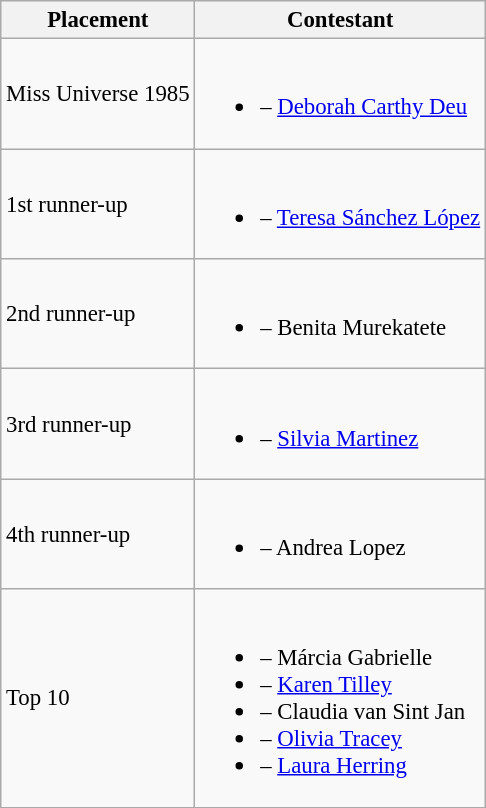<table class="wikitable sortable" style="font-size:95%;">
<tr>
<th>Placement</th>
<th>Contestant</th>
</tr>
<tr>
<td>Miss Universe 1985</td>
<td><br><ul><li> – <a href='#'>Deborah Carthy Deu</a></li></ul></td>
</tr>
<tr>
<td>1st runner-up</td>
<td><br><ul><li> – <a href='#'>Teresa Sánchez López</a></li></ul></td>
</tr>
<tr>
<td>2nd runner-up</td>
<td><br><ul><li> – Benita Murekatete</li></ul></td>
</tr>
<tr>
<td>3rd runner-up</td>
<td><br><ul><li> – <a href='#'>Silvia Martinez</a></li></ul></td>
</tr>
<tr>
<td>4th runner-up</td>
<td><br><ul><li> – Andrea Lopez</li></ul></td>
</tr>
<tr>
<td>Top 10</td>
<td><br><ul><li> – Márcia Gabrielle</li><li> – <a href='#'>Karen Tilley</a></li><li> – Claudia van Sint Jan</li><li> – <a href='#'>Olivia Tracey</a></li><li> – <a href='#'>Laura Herring</a></li></ul></td>
</tr>
</table>
